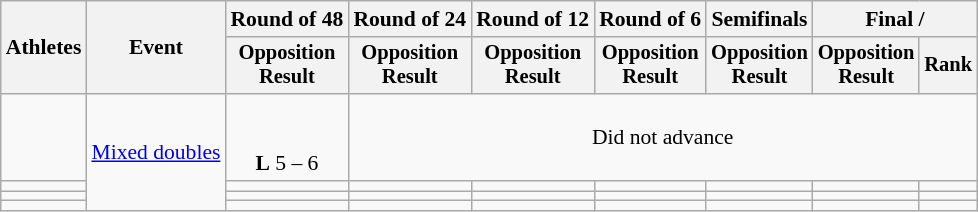<table class="wikitable" style="font-size:90%; text-align:center;">
<tr>
<th rowspan=2>Athletes</th>
<th rowspan=2>Event</th>
<th>Round of 48</th>
<th>Round of 24</th>
<th>Round of 12</th>
<th>Round of 6</th>
<th>Semifinals</th>
<th colspan=2>Final / </th>
</tr>
<tr style="font-size:95%">
<th>Opposition<br>Result</th>
<th>Opposition<br>Result</th>
<th>Opposition<br>Result</th>
<th>Opposition<br>Result</th>
<th>Opposition<br>Result</th>
<th>Opposition<br>Result</th>
<th>Rank</th>
</tr>
<tr>
<td align=left><br></td>
<td align=left rowspan=4><a href='#'>Mixed doubles</a></td>
<td><br><br><strong>L</strong> 5 – 6</td>
<td align=center colspan=6>Did not advance</td>
</tr>
<tr>
<td align=left></td>
<td></td>
<td></td>
<td></td>
<td></td>
<td></td>
<td></td>
<td></td>
</tr>
<tr>
<td align=left></td>
<td></td>
<td></td>
<td></td>
<td></td>
<td></td>
<td></td>
<td></td>
</tr>
<tr>
<td align=left></td>
<td></td>
<td></td>
<td></td>
<td></td>
<td></td>
<td></td>
<td></td>
</tr>
</table>
